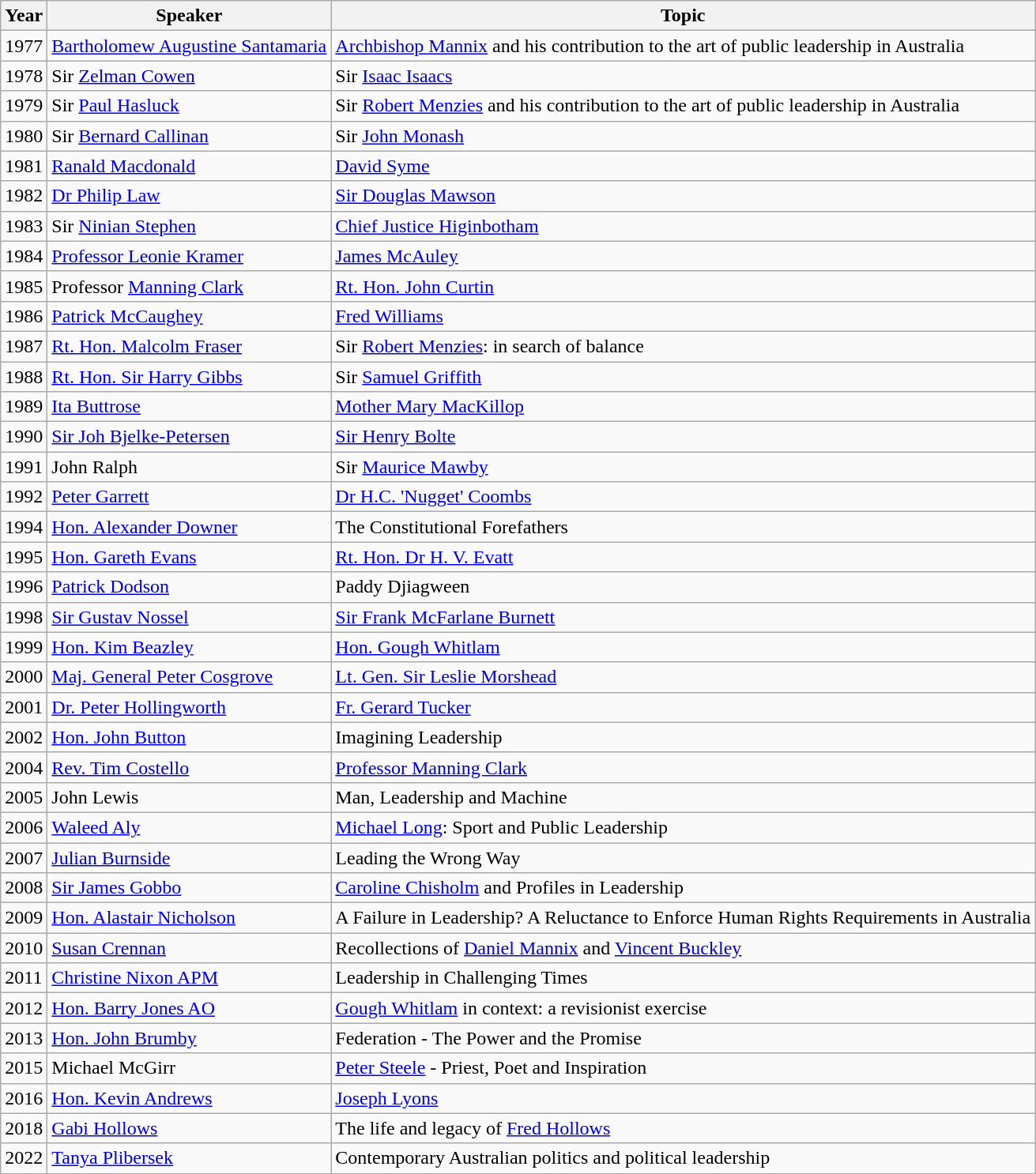<table class="wikitable">
<tr>
<th>Year</th>
<th>Speaker</th>
<th>Topic</th>
</tr>
<tr>
<td>1977</td>
<td><a href='#'>Bartholomew Augustine Santamaria</a></td>
<td><a href='#'>Archbishop Mannix</a> and his contribution to the art of public leadership in Australia</td>
</tr>
<tr>
<td>1978</td>
<td>Sir <a href='#'>Zelman Cowen</a></td>
<td>Sir <a href='#'>Isaac Isaacs</a></td>
</tr>
<tr>
<td>1979</td>
<td>Sir <a href='#'>Paul Hasluck</a></td>
<td>Sir <a href='#'>Robert Menzies</a> and his contribution to the art of public leadership in Australia</td>
</tr>
<tr>
<td>1980</td>
<td>Sir <a href='#'>Bernard Callinan</a></td>
<td>Sir <a href='#'>John Monash</a></td>
</tr>
<tr>
<td>1981</td>
<td><a href='#'>Ranald Macdonald</a></td>
<td><a href='#'>David Syme</a></td>
</tr>
<tr>
<td>1982</td>
<td><a href='#'>Dr Philip Law</a></td>
<td><a href='#'>Sir Douglas Mawson</a></td>
</tr>
<tr>
<td>1983</td>
<td>Sir <a href='#'>Ninian Stephen</a></td>
<td><a href='#'>Chief Justice Higinbotham</a></td>
</tr>
<tr>
<td>1984</td>
<td><a href='#'>Professor Leonie Kramer</a></td>
<td><a href='#'>James McAuley</a></td>
</tr>
<tr>
<td>1985</td>
<td>Professor <a href='#'>Manning Clark</a></td>
<td><a href='#'>Rt. Hon. John Curtin</a></td>
</tr>
<tr>
<td>1986</td>
<td><a href='#'>Patrick McCaughey</a></td>
<td><a href='#'>Fred Williams</a></td>
</tr>
<tr>
<td>1987</td>
<td><a href='#'>Rt. Hon. Malcolm Fraser</a></td>
<td>Sir <a href='#'>Robert Menzies</a>: in search of balance</td>
</tr>
<tr>
<td>1988</td>
<td><a href='#'>Rt. Hon. Sir Harry Gibbs</a></td>
<td>Sir <a href='#'>Samuel Griffith</a></td>
</tr>
<tr>
<td>1989</td>
<td><a href='#'>Ita Buttrose</a></td>
<td><a href='#'>Mother Mary MacKillop</a></td>
</tr>
<tr>
<td>1990</td>
<td><a href='#'>Sir Joh Bjelke-Petersen</a></td>
<td><a href='#'>Sir Henry Bolte</a></td>
</tr>
<tr>
<td>1991</td>
<td>John Ralph</td>
<td>Sir <a href='#'>Maurice Mawby</a></td>
</tr>
<tr>
<td>1992</td>
<td><a href='#'>Peter Garrett</a></td>
<td><a href='#'>Dr H.C. 'Nugget' Coombs</a></td>
</tr>
<tr>
<td>1994</td>
<td><a href='#'>Hon. Alexander Downer</a></td>
<td>The Constitutional Forefathers</td>
</tr>
<tr>
<td>1995</td>
<td><a href='#'>Hon. Gareth Evans</a></td>
<td><a href='#'>Rt. Hon. Dr H. V. Evatt</a></td>
</tr>
<tr>
<td>1996</td>
<td><a href='#'>Patrick Dodson</a></td>
<td>Paddy Djiagween</td>
</tr>
<tr>
<td>1998</td>
<td><a href='#'>Sir Gustav Nossel</a></td>
<td><a href='#'>Sir Frank McFarlane Burnett</a></td>
</tr>
<tr>
<td>1999</td>
<td><a href='#'>Hon. Kim Beazley</a></td>
<td><a href='#'>Hon. Gough Whitlam</a></td>
</tr>
<tr>
<td>2000</td>
<td><a href='#'>Maj. General Peter Cosgrove</a></td>
<td><a href='#'>Lt. Gen. Sir Leslie Morshead</a></td>
</tr>
<tr>
<td>2001</td>
<td><a href='#'>Dr. Peter Hollingworth</a></td>
<td><a href='#'>Fr. Gerard Tucker</a></td>
</tr>
<tr>
<td>2002</td>
<td><a href='#'>Hon. John Button</a></td>
<td>Imagining Leadership</td>
</tr>
<tr>
<td>2004</td>
<td><a href='#'>Rev. Tim Costello</a></td>
<td><a href='#'>Professor Manning Clark</a></td>
</tr>
<tr>
<td>2005</td>
<td>John Lewis</td>
<td>Man, Leadership and Machine</td>
</tr>
<tr>
<td>2006</td>
<td><a href='#'>Waleed Aly</a></td>
<td><a href='#'>Michael Long</a>: Sport and Public Leadership</td>
</tr>
<tr>
<td>2007</td>
<td><a href='#'>Julian Burnside</a></td>
<td>Leading the Wrong Way</td>
</tr>
<tr>
<td>2008</td>
<td><a href='#'>Sir James Gobbo</a></td>
<td><a href='#'>Caroline Chisholm</a> and Profiles in Leadership</td>
</tr>
<tr>
<td>2009</td>
<td><a href='#'>Hon. Alastair Nicholson</a></td>
<td>A Failure in Leadership? A Reluctance to Enforce Human Rights Requirements in Australia</td>
</tr>
<tr>
<td>2010</td>
<td><a href='#'>Susan Crennan</a></td>
<td>Recollections of <a href='#'>Daniel Mannix</a> and <a href='#'>Vincent Buckley</a></td>
</tr>
<tr>
<td>2011</td>
<td><a href='#'>Christine Nixon APM</a></td>
<td>Leadership in Challenging Times</td>
</tr>
<tr>
<td>2012</td>
<td><a href='#'>Hon. Barry Jones AO</a></td>
<td><a href='#'>Gough Whitlam</a> in context: a revisionist exercise</td>
</tr>
<tr>
<td>2013</td>
<td><a href='#'>Hon. John Brumby</a></td>
<td>Federation - The Power and the Promise</td>
</tr>
<tr>
<td>2015</td>
<td>Michael McGirr</td>
<td><a href='#'>Peter Steele</a> - Priest, Poet and Inspiration</td>
</tr>
<tr>
<td>2016</td>
<td><a href='#'>Hon. Kevin Andrews</a></td>
<td><a href='#'>Joseph Lyons</a></td>
</tr>
<tr>
<td>2018</td>
<td><a href='#'>Gabi Hollows</a></td>
<td>The life and legacy of <a href='#'>Fred Hollows</a></td>
</tr>
<tr>
<td>2022</td>
<td><a href='#'>Tanya Plibersek</a></td>
<td>Contemporary Australian politics and political leadership</td>
</tr>
</table>
